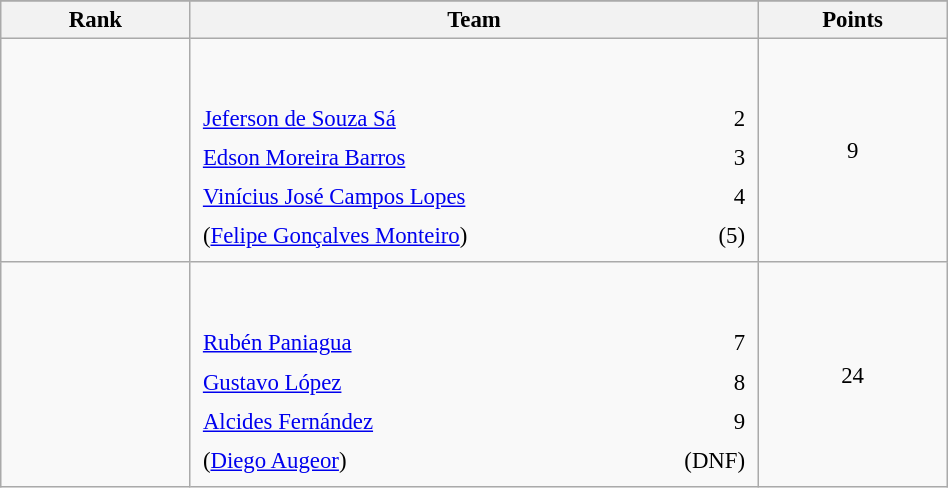<table class="wikitable sortable" style=" text-align:center; font-size:95%;" width="50%">
<tr>
</tr>
<tr>
<th width=10%>Rank</th>
<th width=30%>Team</th>
<th width=10%>Points</th>
</tr>
<tr>
<td align=center></td>
<td align=left> <br><br><table width=100%>
<tr>
<td align=left style="border:0"><a href='#'>Jeferson de Souza Sá</a></td>
<td align=right style="border:0">2</td>
</tr>
<tr>
<td align=left style="border:0"><a href='#'>Edson Moreira Barros</a></td>
<td align=right style="border:0">3</td>
</tr>
<tr>
<td align=left style="border:0"><a href='#'>Vinícius José Campos Lopes</a></td>
<td align=right style="border:0">4</td>
</tr>
<tr>
<td align=left style="border:0">(<a href='#'>Felipe Gonçalves Monteiro</a>)</td>
<td align=right style="border:0">(5)</td>
</tr>
</table>
</td>
<td>9</td>
</tr>
<tr>
<td align=center></td>
<td align=left> <br><br><table width=100%>
<tr>
<td align=left style="border:0"><a href='#'>Rubén Paniagua</a></td>
<td align=right style="border:0">7</td>
</tr>
<tr>
<td align=left style="border:0"><a href='#'>Gustavo López</a></td>
<td align=right style="border:0">8</td>
</tr>
<tr>
<td align=left style="border:0"><a href='#'>Alcides Fernández</a></td>
<td align=right style="border:0">9</td>
</tr>
<tr>
<td align=left style="border:0">(<a href='#'>Diego Augeor</a>)</td>
<td align=right style="border:0">(DNF)</td>
</tr>
</table>
</td>
<td>24</td>
</tr>
</table>
